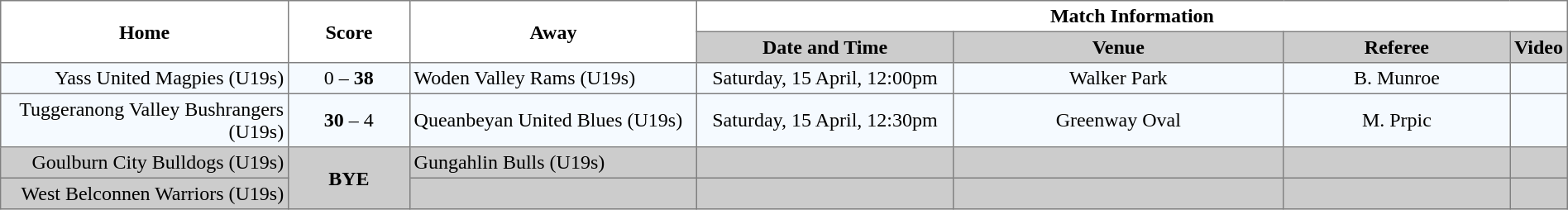<table border="1" cellpadding="3" cellspacing="0" width="100%" style="border-collapse:collapse;  text-align:center;">
<tr>
<th rowspan="2" width="19%">Home</th>
<th rowspan="2" width="8%">Score</th>
<th rowspan="2" width="19%">Away</th>
<th colspan="4">Match Information</th>
</tr>
<tr style="background:#CCCCCC">
<th width="17%">Date and Time</th>
<th width="22%">Venue</th>
<th width="50%">Referee</th>
<th>Video</th>
</tr>
<tr style="text-align:center; background:#f5faff;">
<td align="right">Yass United Magpies (U19s) </td>
<td>0 – <strong>38</strong></td>
<td align="left"> Woden Valley Rams (U19s)</td>
<td>Saturday, 15 April, 12:00pm</td>
<td>Walker Park</td>
<td>B. Munroe</td>
<td></td>
</tr>
<tr style="text-align:center; background:#f5faff;">
<td align="right">Tuggeranong Valley Bushrangers (U19s) </td>
<td><strong>30</strong> – 4</td>
<td align="left"> Queanbeyan United Blues (U19s)</td>
<td>Saturday, 15 April, 12:30pm</td>
<td>Greenway Oval</td>
<td>M. Prpic</td>
<td></td>
</tr>
<tr style="text-align:center; background:#CCCCCC;">
<td align="right">Goulburn City Bulldogs (U19s) </td>
<td rowspan="2"><strong>BYE</strong></td>
<td align="left"> Gungahlin Bulls (U19s)</td>
<td></td>
<td></td>
<td></td>
<td></td>
</tr>
<tr style="text-align:center; background:#CCCCCC;">
<td align="right">West Belconnen Warriors (U19s) </td>
<td></td>
<td align="left"></td>
<td></td>
<td></td>
<td></td>
</tr>
</table>
